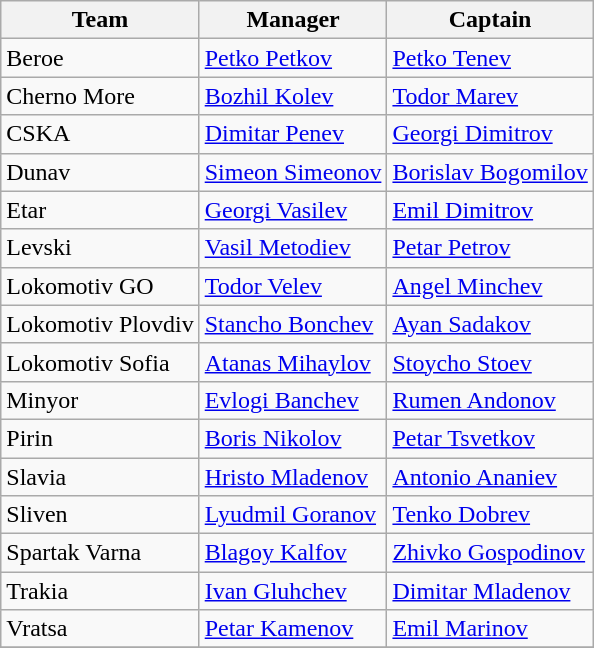<table class="wikitable sortable" style="text-align: left;">
<tr>
<th>Team</th>
<th>Manager</th>
<th>Captain</th>
</tr>
<tr>
<td>Beroe</td>
<td> <a href='#'>Petko Petkov</a></td>
<td> <a href='#'>Petko Tenev</a></td>
</tr>
<tr>
<td>Cherno More</td>
<td> <a href='#'>Bozhil Kolev</a></td>
<td> <a href='#'>Todor Marev</a></td>
</tr>
<tr>
<td>CSKA</td>
<td> <a href='#'>Dimitar Penev</a></td>
<td> <a href='#'>Georgi Dimitrov</a></td>
</tr>
<tr>
<td>Dunav</td>
<td> <a href='#'>Simeon Simeonov</a></td>
<td> <a href='#'>Borislav Bogomilov</a></td>
</tr>
<tr>
<td>Etar</td>
<td> <a href='#'>Georgi Vasilev</a></td>
<td> <a href='#'>Emil Dimitrov</a></td>
</tr>
<tr>
<td>Levski</td>
<td> <a href='#'>Vasil Metodiev</a></td>
<td> <a href='#'>Petar Petrov</a></td>
</tr>
<tr>
<td>Lokomotiv GO</td>
<td> <a href='#'>Todor Velev</a></td>
<td> <a href='#'>Angel Minchev</a></td>
</tr>
<tr>
<td>Lokomotiv Plovdiv</td>
<td> <a href='#'>Stancho Bonchev</a></td>
<td> <a href='#'>Ayan Sadakov</a></td>
</tr>
<tr>
<td>Lokomotiv Sofia</td>
<td> <a href='#'>Atanas Mihaylov</a></td>
<td> <a href='#'>Stoycho Stoev</a></td>
</tr>
<tr>
<td>Minyor</td>
<td> <a href='#'>Evlogi Banchev</a></td>
<td> <a href='#'>Rumen Andonov</a></td>
</tr>
<tr>
<td>Pirin</td>
<td> <a href='#'>Boris Nikolov</a></td>
<td> <a href='#'>Petar Tsvetkov</a></td>
</tr>
<tr>
<td>Slavia</td>
<td> <a href='#'>Hristo Mladenov</a></td>
<td> <a href='#'>Antonio Ananiev</a></td>
</tr>
<tr>
<td>Sliven</td>
<td> <a href='#'>Lyudmil Goranov</a></td>
<td> <a href='#'>Tenko Dobrev</a></td>
</tr>
<tr>
<td>Spartak Varna</td>
<td> <a href='#'>Blagoy Kalfov</a></td>
<td> <a href='#'>Zhivko Gospodinov</a></td>
</tr>
<tr>
<td>Trakia</td>
<td> <a href='#'>Ivan Gluhchev</a></td>
<td> <a href='#'>Dimitar Mladenov</a></td>
</tr>
<tr>
<td>Vratsa</td>
<td> <a href='#'>Petar Kamenov</a></td>
<td> <a href='#'>Emil Marinov</a></td>
</tr>
<tr>
</tr>
</table>
